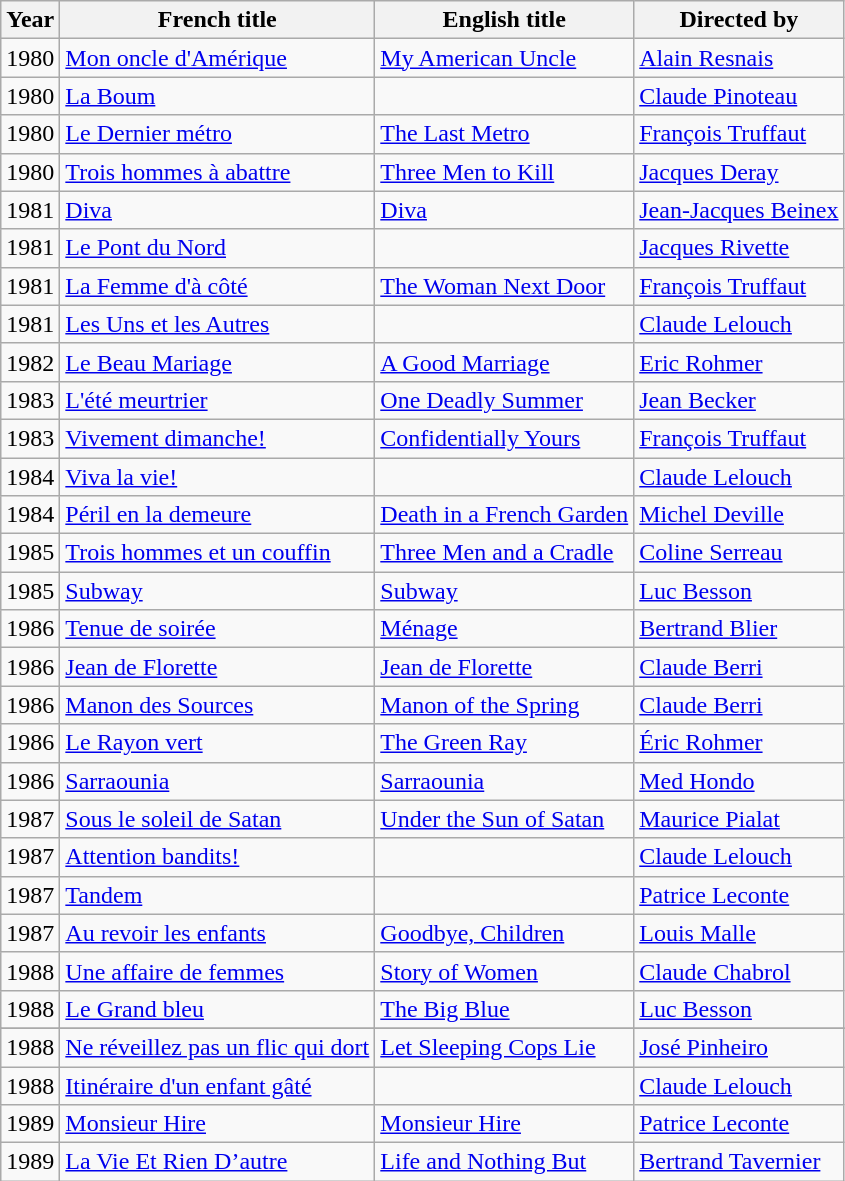<table class="wikitable sortable">
<tr>
<th>Year</th>
<th>French title</th>
<th>English title</th>
<th>Directed by</th>
</tr>
<tr>
<td>1980</td>
<td><a href='#'>Mon oncle d'Amérique</a></td>
<td><a href='#'>My American Uncle</a></td>
<td><a href='#'>Alain Resnais</a></td>
</tr>
<tr>
<td>1980</td>
<td><a href='#'>La Boum</a></td>
<td></td>
<td><a href='#'>Claude Pinoteau</a></td>
</tr>
<tr>
<td>1980</td>
<td><a href='#'>Le Dernier métro</a></td>
<td><a href='#'>The Last Metro</a></td>
<td><a href='#'>François Truffaut</a></td>
</tr>
<tr>
<td>1980</td>
<td><a href='#'>Trois hommes à abattre</a></td>
<td><a href='#'>Three Men to Kill</a></td>
<td><a href='#'>Jacques Deray</a></td>
</tr>
<tr>
<td>1981</td>
<td><a href='#'>Diva</a></td>
<td><a href='#'>Diva</a></td>
<td><a href='#'>Jean-Jacques Beinex</a></td>
</tr>
<tr>
<td>1981</td>
<td><a href='#'>Le Pont du Nord</a></td>
<td></td>
<td><a href='#'>Jacques Rivette</a></td>
</tr>
<tr>
<td>1981</td>
<td><a href='#'>La Femme d'à côté</a></td>
<td><a href='#'>The Woman Next Door</a></td>
<td><a href='#'>François Truffaut</a></td>
</tr>
<tr>
<td>1981</td>
<td><a href='#'>Les Uns et les Autres</a></td>
<td></td>
<td><a href='#'>Claude Lelouch</a></td>
</tr>
<tr>
<td>1982</td>
<td><a href='#'>Le Beau Mariage</a></td>
<td><a href='#'>A Good Marriage</a></td>
<td><a href='#'>Eric Rohmer</a></td>
</tr>
<tr>
<td>1983</td>
<td><a href='#'>L'été meurtrier</a></td>
<td><a href='#'>One Deadly Summer</a></td>
<td><a href='#'>Jean Becker</a></td>
</tr>
<tr>
<td>1983</td>
<td><a href='#'>Vivement dimanche!</a></td>
<td><a href='#'>Confidentially Yours</a></td>
<td><a href='#'>François Truffaut</a></td>
</tr>
<tr>
<td>1984</td>
<td><a href='#'>Viva la vie!</a></td>
<td></td>
<td><a href='#'>Claude Lelouch</a></td>
</tr>
<tr>
<td>1984</td>
<td><a href='#'>Péril en la demeure</a></td>
<td><a href='#'>Death in a French Garden</a></td>
<td><a href='#'>Michel Deville</a></td>
</tr>
<tr>
<td>1985</td>
<td><a href='#'>Trois hommes et un couffin</a></td>
<td><a href='#'>Three Men and a Cradle</a></td>
<td><a href='#'>Coline Serreau</a></td>
</tr>
<tr>
<td>1985</td>
<td><a href='#'>Subway</a></td>
<td><a href='#'>Subway</a></td>
<td><a href='#'>Luc Besson</a></td>
</tr>
<tr>
<td>1986</td>
<td><a href='#'>Tenue de soirée</a></td>
<td><a href='#'>Ménage</a></td>
<td><a href='#'>Bertrand Blier</a></td>
</tr>
<tr>
<td>1986</td>
<td><a href='#'>Jean de Florette</a></td>
<td><a href='#'>Jean de Florette</a></td>
<td><a href='#'>Claude Berri</a></td>
</tr>
<tr>
<td>1986</td>
<td><a href='#'>Manon des Sources</a></td>
<td><a href='#'>Manon of the Spring</a></td>
<td><a href='#'>Claude Berri</a></td>
</tr>
<tr>
<td>1986</td>
<td><a href='#'>Le Rayon vert</a></td>
<td><a href='#'>The Green Ray</a></td>
<td><a href='#'>Éric Rohmer</a></td>
</tr>
<tr>
<td>1986</td>
<td><a href='#'>Sarraounia</a></td>
<td><a href='#'>Sarraounia</a></td>
<td><a href='#'>Med Hondo</a></td>
</tr>
<tr>
<td>1987</td>
<td><a href='#'>Sous le soleil de Satan</a></td>
<td><a href='#'>Under the Sun of Satan</a></td>
<td><a href='#'>Maurice Pialat</a></td>
</tr>
<tr>
<td>1987</td>
<td><a href='#'>Attention bandits!</a></td>
<td></td>
<td><a href='#'>Claude Lelouch</a></td>
</tr>
<tr>
<td>1987</td>
<td><a href='#'>Tandem</a></td>
<td></td>
<td><a href='#'>Patrice Leconte</a></td>
</tr>
<tr>
<td>1987</td>
<td><a href='#'>Au revoir les enfants</a></td>
<td><a href='#'>Goodbye, Children</a></td>
<td><a href='#'>Louis Malle</a></td>
</tr>
<tr>
<td>1988</td>
<td><a href='#'>Une affaire de femmes</a></td>
<td><a href='#'>Story of Women</a></td>
<td><a href='#'>Claude Chabrol</a></td>
</tr>
<tr>
<td>1988</td>
<td><a href='#'>Le Grand bleu</a></td>
<td><a href='#'>The Big Blue</a></td>
<td><a href='#'>Luc Besson</a></td>
</tr>
<tr>
</tr>
<tr>
<td>1988</td>
<td><a href='#'>Ne réveillez pas un flic qui dort</a></td>
<td><a href='#'>Let Sleeping Cops Lie</a></td>
<td><a href='#'>José Pinheiro</a></td>
</tr>
<tr>
<td>1988</td>
<td><a href='#'>Itinéraire d'un enfant gâté</a></td>
<td></td>
<td><a href='#'>Claude Lelouch</a></td>
</tr>
<tr>
<td>1989</td>
<td><a href='#'>Monsieur Hire</a></td>
<td><a href='#'>Monsieur Hire</a></td>
<td><a href='#'>Patrice Leconte</a></td>
</tr>
<tr>
<td>1989</td>
<td><a href='#'>La Vie Et Rien D’autre</a></td>
<td><a href='#'>Life and Nothing But</a></td>
<td><a href='#'>Bertrand Tavernier</a></td>
</tr>
</table>
